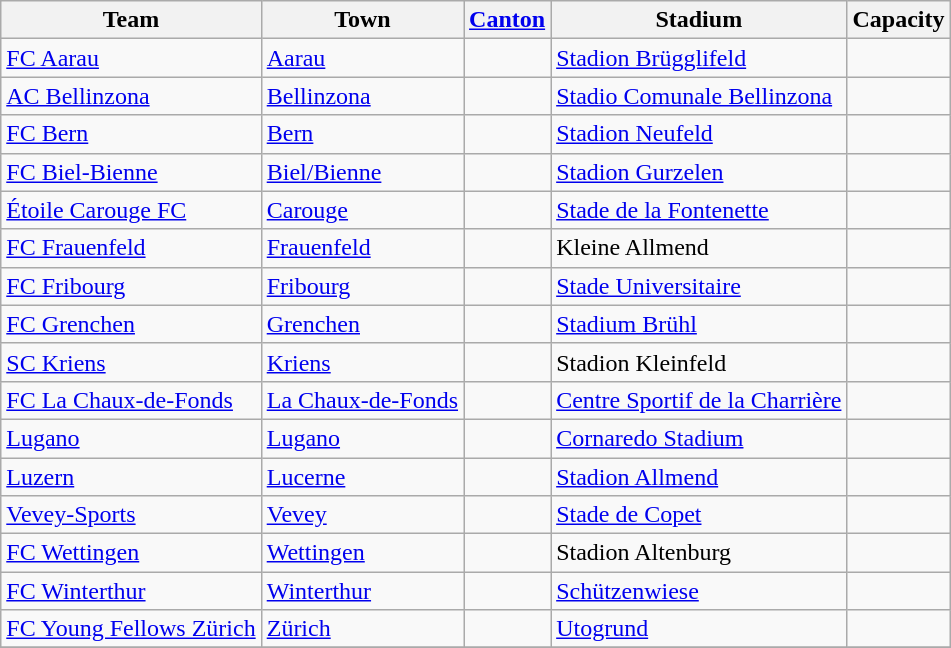<table class="wikitable sortable" style="text-align: left;">
<tr>
<th>Team</th>
<th>Town</th>
<th><a href='#'>Canton</a></th>
<th>Stadium</th>
<th>Capacity</th>
</tr>
<tr>
<td><a href='#'>FC Aarau</a></td>
<td><a href='#'>Aarau</a></td>
<td></td>
<td><a href='#'>Stadion Brügglifeld</a></td>
<td></td>
</tr>
<tr>
<td><a href='#'>AC Bellinzona</a></td>
<td><a href='#'>Bellinzona</a></td>
<td></td>
<td><a href='#'>Stadio Comunale Bellinzona</a></td>
<td></td>
</tr>
<tr>
<td><a href='#'>FC Bern</a></td>
<td><a href='#'>Bern</a></td>
<td></td>
<td><a href='#'>Stadion Neufeld</a></td>
<td></td>
</tr>
<tr>
<td><a href='#'>FC Biel-Bienne</a></td>
<td><a href='#'>Biel/Bienne</a></td>
<td></td>
<td><a href='#'>Stadion Gurzelen</a></td>
<td></td>
</tr>
<tr>
<td><a href='#'>Étoile Carouge FC</a></td>
<td><a href='#'>Carouge</a></td>
<td></td>
<td><a href='#'>Stade de la Fontenette</a></td>
<td></td>
</tr>
<tr>
<td><a href='#'>FC Frauenfeld</a></td>
<td><a href='#'>Frauenfeld</a></td>
<td></td>
<td>Kleine Allmend</td>
<td></td>
</tr>
<tr>
<td><a href='#'>FC Fribourg</a></td>
<td><a href='#'>Fribourg</a></td>
<td></td>
<td><a href='#'>Stade Universitaire</a></td>
<td></td>
</tr>
<tr>
<td><a href='#'>FC Grenchen</a></td>
<td><a href='#'>Grenchen</a></td>
<td></td>
<td><a href='#'>Stadium Brühl</a></td>
<td></td>
</tr>
<tr>
<td><a href='#'>SC Kriens</a></td>
<td><a href='#'>Kriens</a></td>
<td></td>
<td>Stadion Kleinfeld</td>
<td></td>
</tr>
<tr>
<td><a href='#'>FC La Chaux-de-Fonds</a></td>
<td><a href='#'>La Chaux-de-Fonds</a></td>
<td></td>
<td><a href='#'>Centre Sportif de la Charrière</a></td>
<td></td>
</tr>
<tr>
<td><a href='#'>Lugano</a></td>
<td><a href='#'>Lugano</a></td>
<td></td>
<td><a href='#'>Cornaredo Stadium</a></td>
<td></td>
</tr>
<tr>
<td><a href='#'>Luzern</a></td>
<td><a href='#'>Lucerne</a></td>
<td></td>
<td><a href='#'>Stadion Allmend</a></td>
<td></td>
</tr>
<tr>
<td><a href='#'>Vevey-Sports</a></td>
<td><a href='#'>Vevey</a></td>
<td></td>
<td><a href='#'>Stade de Copet</a></td>
<td></td>
</tr>
<tr>
<td><a href='#'>FC Wettingen</a></td>
<td><a href='#'>Wettingen</a></td>
<td></td>
<td>Stadion Altenburg</td>
<td></td>
</tr>
<tr>
<td><a href='#'>FC Winterthur</a></td>
<td><a href='#'>Winterthur</a></td>
<td></td>
<td><a href='#'>Schützenwiese</a></td>
<td></td>
</tr>
<tr>
<td><a href='#'>FC Young Fellows Zürich</a></td>
<td><a href='#'>Zürich</a></td>
<td></td>
<td><a href='#'>Utogrund</a></td>
<td></td>
</tr>
<tr>
</tr>
</table>
